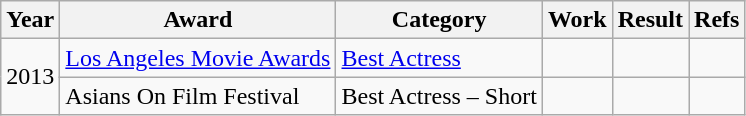<table class="wikitable">
<tr>
<th>Year</th>
<th>Award</th>
<th>Category</th>
<th>Work</th>
<th>Result</th>
<th>Refs</th>
</tr>
<tr>
<td rowspan=2>2013</td>
<td><a href='#'>Los Angeles Movie Awards</a></td>
<td><a href='#'>Best Actress</a></td>
<td></td>
<td></td>
<td></td>
</tr>
<tr>
<td>Asians On Film Festival</td>
<td>Best Actress – Short</td>
<td></td>
<td></td>
<td></td>
</tr>
</table>
